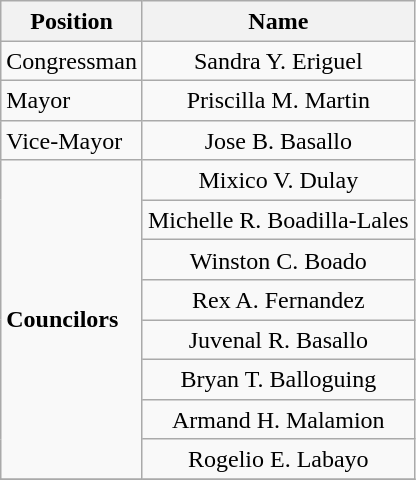<table class="wikitable" style="line-height:1.20em; font-size:100%;">
<tr>
<th>Position</th>
<th>Name</th>
</tr>
<tr>
<td>Congressman</td>
<td style="text-align:center;">Sandra Y. Eriguel</td>
</tr>
<tr>
<td>Mayor</td>
<td style="text-align:center;">Priscilla M. Martin</td>
</tr>
<tr>
<td>Vice-Mayor</td>
<td style="text-align:center;">Jose B. Basallo</td>
</tr>
<tr>
<td rowspan=8><strong>Councilors</strong></td>
<td style="text-align:center;">Mixico V. Dulay</td>
</tr>
<tr>
<td style="text-align:center;">Michelle R. Boadilla-Lales</td>
</tr>
<tr>
<td style="text-align:center;">Winston C. Boado</td>
</tr>
<tr>
<td style="text-align:center;">Rex A. Fernandez</td>
</tr>
<tr>
<td style="text-align:center;">Juvenal R. Basallo</td>
</tr>
<tr>
<td style="text-align:center;">Bryan T. Balloguing</td>
</tr>
<tr>
<td style="text-align:center;">Armand H. Malamion</td>
</tr>
<tr>
<td style="text-align:center;">Rogelio E. Labayo</td>
</tr>
<tr>
</tr>
</table>
